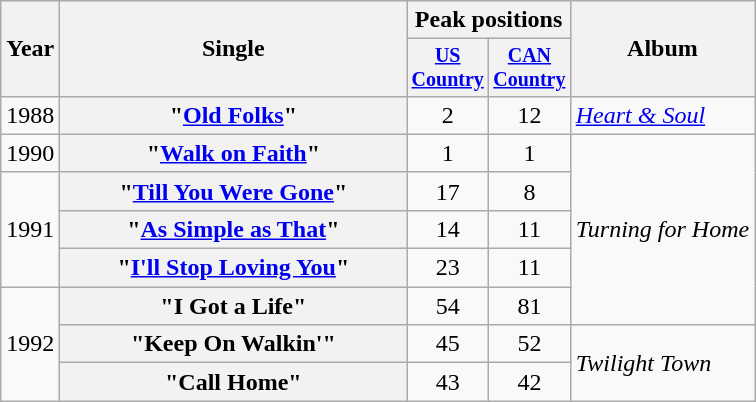<table class="wikitable plainrowheaders" style="text-align:center;">
<tr>
<th rowspan="2">Year</th>
<th rowspan="2" style="width:14em;">Single</th>
<th colspan="2">Peak positions</th>
<th rowspan="2">Album</th>
</tr>
<tr style="font-size:smaller;">
<th style="width:45px;"><a href='#'>US Country</a><br></th>
<th style="width:45px;"><a href='#'>CAN Country</a><br></th>
</tr>
<tr>
<td>1988</td>
<th scope="row">"<a href='#'>Old Folks</a>" </th>
<td>2</td>
<td>12</td>
<td align="left"><em><a href='#'>Heart & Soul</a></em></td>
</tr>
<tr>
<td>1990</td>
<th scope="row">"<a href='#'>Walk on Faith</a>"</th>
<td>1</td>
<td>1</td>
<td align="left" rowspan="5"><em>Turning for Home</em></td>
</tr>
<tr>
<td rowspan="3">1991</td>
<th scope="row">"<a href='#'>Till You Were Gone</a>"</th>
<td>17</td>
<td>8</td>
</tr>
<tr>
<th scope="row">"<a href='#'>As Simple as That</a>"</th>
<td>14</td>
<td>11</td>
</tr>
<tr>
<th scope="row">"<a href='#'>I'll Stop Loving You</a>"</th>
<td>23</td>
<td>11</td>
</tr>
<tr>
<td rowspan="3">1992</td>
<th scope="row">"I Got a Life"</th>
<td>54</td>
<td>81</td>
</tr>
<tr>
<th scope="row">"Keep On Walkin'"</th>
<td>45</td>
<td>52</td>
<td align="left" rowspan="2"><em>Twilight Town</em></td>
</tr>
<tr>
<th scope="row">"Call Home"</th>
<td>43</td>
<td>42</td>
</tr>
</table>
